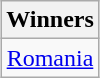<table class=wikitable style="text-align:center; margin:auto">
<tr>
<th>Winners</th>
</tr>
<tr>
<td> <a href='#'>Romania</a></td>
</tr>
</table>
